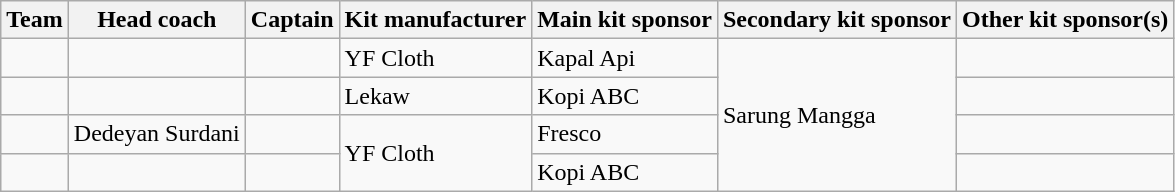<table class="wikitable">
<tr>
<th>Team</th>
<th>Head coach</th>
<th>Captain</th>
<th class="nowrap">Kit manufacturer</th>
<th>Main kit sponsor</th>
<th>Secondary kit sponsor</th>
<th>Other kit sponsor(s)</th>
</tr>
<tr>
<td></td>
<td></td>
<td></td>
<td> YF Cloth</td>
<td>Kapal Api</td>
<td rowspan=4>Sarung Mangga</td>
<td></td>
</tr>
<tr>
<td></td>
<td></td>
<td></td>
<td> Lekaw</td>
<td>Kopi ABC</td>
<td></td>
</tr>
<tr>
<td></td>
<td> Dedeyan Surdani</td>
<td></td>
<td rowspan=2> YF Cloth</td>
<td>Fresco</td>
<td></td>
</tr>
<tr>
<td></td>
<td></td>
<td></td>
<td>Kopi ABC</td>
<td></td>
</tr>
</table>
